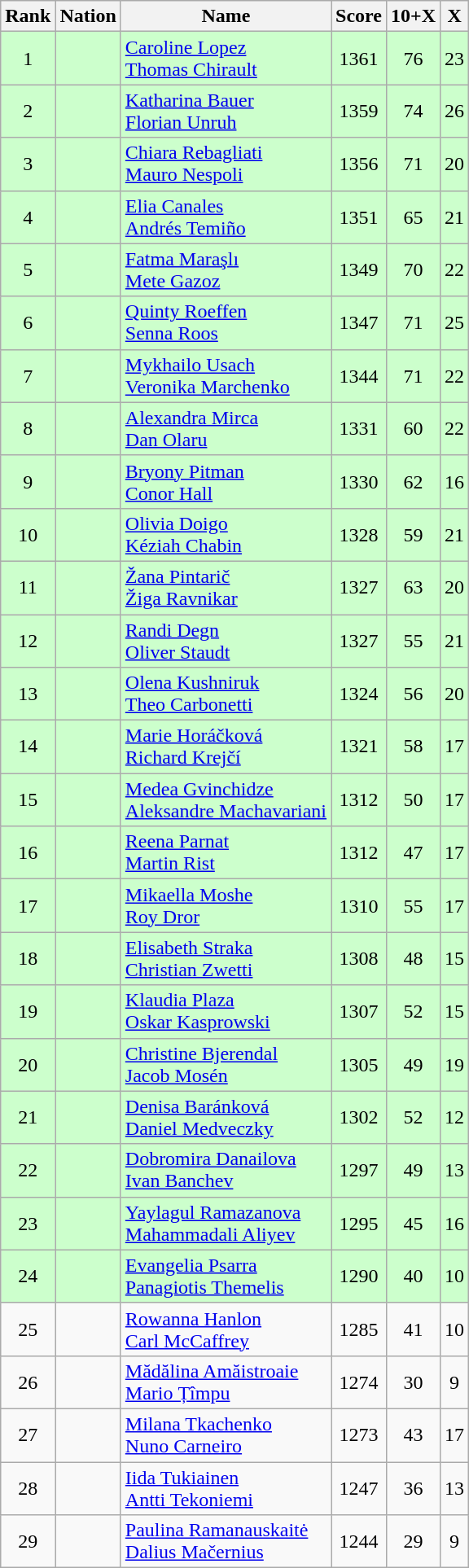<table class="wikitable sortable" style="text-align:center">
<tr>
<th>Rank</th>
<th>Nation</th>
<th>Name</th>
<th>Score</th>
<th>10+X</th>
<th>X</th>
</tr>
<tr bgcolor=#ccffcc>
<td>1</td>
<td align=left></td>
<td align=left><a href='#'>Caroline Lopez</a><br><a href='#'>Thomas Chirault</a></td>
<td>1361</td>
<td>76</td>
<td>23</td>
</tr>
<tr bgcolor=#ccffcc>
<td>2</td>
<td align=left></td>
<td align=left><a href='#'>Katharina Bauer</a><br><a href='#'>Florian Unruh</a></td>
<td>1359</td>
<td>74</td>
<td>26</td>
</tr>
<tr bgcolor=#ccffcc>
<td>3</td>
<td align=left></td>
<td align=left><a href='#'>Chiara Rebagliati</a><br><a href='#'>Mauro Nespoli</a></td>
<td>1356</td>
<td>71</td>
<td>20</td>
</tr>
<tr bgcolor=#ccffcc>
<td>4</td>
<td align=left></td>
<td align=left><a href='#'>Elia Canales</a><br><a href='#'>Andrés Temiño</a></td>
<td>1351</td>
<td>65</td>
<td>21</td>
</tr>
<tr bgcolor=#ccffcc>
<td>5</td>
<td align=left></td>
<td align=left><a href='#'>Fatma Maraşlı</a><br><a href='#'>Mete Gazoz</a></td>
<td>1349</td>
<td>70</td>
<td>22</td>
</tr>
<tr bgcolor=#ccffcc>
<td>6</td>
<td align=left></td>
<td align=left><a href='#'>Quinty Roeffen</a><br><a href='#'>Senna Roos</a></td>
<td>1347</td>
<td>71</td>
<td>25</td>
</tr>
<tr bgcolor=#ccffcc>
<td>7</td>
<td align=left></td>
<td align=left><a href='#'>Mykhailo Usach</a><br><a href='#'>Veronika Marchenko</a></td>
<td>1344</td>
<td>71</td>
<td>22</td>
</tr>
<tr bgcolor=#ccffcc>
<td>8</td>
<td align=left></td>
<td align=left><a href='#'>Alexandra Mirca</a><br><a href='#'>Dan Olaru</a></td>
<td>1331</td>
<td>60</td>
<td>22</td>
</tr>
<tr bgcolor=#ccffcc>
<td>9</td>
<td align=left></td>
<td align=left><a href='#'>Bryony Pitman</a><br><a href='#'>Conor Hall</a></td>
<td>1330</td>
<td>62</td>
<td>16</td>
</tr>
<tr bgcolor=#ccffcc>
<td>10</td>
<td align=left></td>
<td align=left><a href='#'>Olivia Doigo</a><br><a href='#'>Kéziah Chabin</a></td>
<td>1328</td>
<td>59</td>
<td>21</td>
</tr>
<tr bgcolor=#ccffcc>
<td>11</td>
<td align=left></td>
<td align=left><a href='#'>Žana Pintarič</a><br><a href='#'>Žiga Ravnikar</a></td>
<td>1327</td>
<td>63</td>
<td>20</td>
</tr>
<tr bgcolor=#ccffcc>
<td>12</td>
<td align=left></td>
<td align=left><a href='#'>Randi Degn</a><br><a href='#'>Oliver Staudt</a></td>
<td>1327</td>
<td>55</td>
<td>21</td>
</tr>
<tr bgcolor=#ccffcc>
<td>13</td>
<td align=left></td>
<td align=left><a href='#'>Olena Kushniruk</a><br><a href='#'>Theo Carbonetti</a></td>
<td>1324</td>
<td>56</td>
<td>20</td>
</tr>
<tr bgcolor=#ccffcc>
<td>14</td>
<td align=left></td>
<td align=left><a href='#'>Marie Horáčková</a><br><a href='#'>Richard Krejčí</a></td>
<td>1321</td>
<td>58</td>
<td>17</td>
</tr>
<tr bgcolor=#ccffcc>
<td>15</td>
<td align=left></td>
<td align=left><a href='#'>Medea Gvinchidze</a><br><a href='#'>Aleksandre Machavariani</a></td>
<td>1312</td>
<td>50</td>
<td>17</td>
</tr>
<tr bgcolor=#ccffcc>
<td>16</td>
<td align=left></td>
<td align=left><a href='#'>Reena Parnat</a><br><a href='#'>Martin Rist</a></td>
<td>1312</td>
<td>47</td>
<td>17</td>
</tr>
<tr bgcolor=#ccffcc>
<td>17</td>
<td align=left></td>
<td align=left><a href='#'>Mikaella Moshe</a><br><a href='#'>Roy Dror</a></td>
<td>1310</td>
<td>55</td>
<td>17</td>
</tr>
<tr bgcolor=#ccffcc>
<td>18</td>
<td align=left></td>
<td align=left><a href='#'>Elisabeth Straka</a><br><a href='#'>Christian Zwetti</a></td>
<td>1308</td>
<td>48</td>
<td>15</td>
</tr>
<tr bgcolor=#ccffcc>
<td>19</td>
<td align=left></td>
<td align=left><a href='#'>Klaudia Plaza</a><br><a href='#'>Oskar Kasprowski</a></td>
<td>1307</td>
<td>52</td>
<td>15</td>
</tr>
<tr bgcolor=#ccffcc>
<td>20</td>
<td align=left></td>
<td align=left><a href='#'>Christine Bjerendal</a><br><a href='#'>Jacob Mosén</a></td>
<td>1305</td>
<td>49</td>
<td>19</td>
</tr>
<tr bgcolor=#ccffcc>
<td>21</td>
<td align=left></td>
<td align=left><a href='#'>Denisa Baránková</a><br><a href='#'>Daniel Medveczky</a></td>
<td>1302</td>
<td>52</td>
<td>12</td>
</tr>
<tr bgcolor=#ccffcc>
<td>22</td>
<td align=left></td>
<td align=left><a href='#'>Dobromira Danailova</a><br><a href='#'>Ivan Banchev</a></td>
<td>1297</td>
<td>49</td>
<td>13</td>
</tr>
<tr bgcolor=#ccffcc>
<td>23</td>
<td align=left></td>
<td align=left><a href='#'>Yaylagul Ramazanova</a><br><a href='#'>Mahammadali Aliyev</a></td>
<td>1295</td>
<td>45</td>
<td>16</td>
</tr>
<tr bgcolor=#ccffcc>
<td>24</td>
<td align=left></td>
<td align=left><a href='#'>Evangelia Psarra</a><br><a href='#'>Panagiotis Themelis</a></td>
<td>1290</td>
<td>40</td>
<td>10</td>
</tr>
<tr>
<td>25</td>
<td align=left></td>
<td align=left><a href='#'>Rowanna Hanlon</a><br><a href='#'>Carl McCaffrey</a></td>
<td>1285</td>
<td>41</td>
<td>10</td>
</tr>
<tr>
<td>26</td>
<td align=left></td>
<td align=left><a href='#'>Mădălina Amăistroaie</a><br><a href='#'>Mario Țîmpu</a></td>
<td>1274</td>
<td>30</td>
<td>9</td>
</tr>
<tr>
<td>27</td>
<td align=left></td>
<td align=left><a href='#'>Milana Tkachenko</a><br><a href='#'>Nuno Carneiro</a></td>
<td>1273</td>
<td>43</td>
<td>17</td>
</tr>
<tr>
<td>28</td>
<td align=left></td>
<td align=left><a href='#'>Iida Tukiainen</a><br><a href='#'>Antti Tekoniemi</a></td>
<td>1247</td>
<td>36</td>
<td>13</td>
</tr>
<tr>
<td>29</td>
<td align=left></td>
<td align=left><a href='#'>Paulina Ramanauskaitė</a><br><a href='#'>Dalius Mačernius</a></td>
<td>1244</td>
<td>29</td>
<td>9</td>
</tr>
</table>
